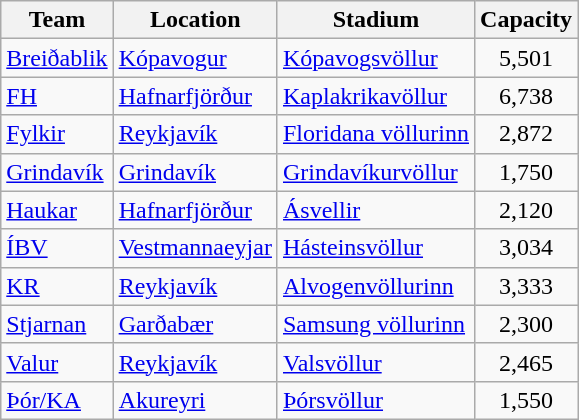<table class="wikitable sortable">
<tr>
<th>Team</th>
<th>Location</th>
<th>Stadium</th>
<th>Capacity</th>
</tr>
<tr>
<td><a href='#'>Breiðablik</a></td>
<td><a href='#'>Kópavogur</a></td>
<td><a href='#'>Kópavogsvöllur</a></td>
<td align="center">5,501</td>
</tr>
<tr>
<td><a href='#'>FH</a></td>
<td><a href='#'>Hafnarfjörður</a></td>
<td><a href='#'>Kaplakrikavöllur</a></td>
<td align="center">6,738</td>
</tr>
<tr>
<td><a href='#'>Fylkir</a></td>
<td><a href='#'>Reykjavík</a></td>
<td><a href='#'>Floridana völlurinn</a></td>
<td align="center">2,872</td>
</tr>
<tr>
<td><a href='#'>Grindavík</a></td>
<td><a href='#'>Grindavík</a></td>
<td><a href='#'>Grindavíkurvöllur</a></td>
<td align="center">1,750</td>
</tr>
<tr>
<td><a href='#'>Haukar</a></td>
<td><a href='#'>Hafnarfjörður</a></td>
<td><a href='#'>Ásvellir</a></td>
<td align="center">2,120</td>
</tr>
<tr>
<td><a href='#'>ÍBV</a></td>
<td><a href='#'>Vestmannaeyjar</a></td>
<td><a href='#'>Hásteinsvöllur</a></td>
<td align="center">3,034</td>
</tr>
<tr>
<td><a href='#'>KR</a></td>
<td><a href='#'>Reykjavík</a></td>
<td><a href='#'>Alvogenvöllurinn</a></td>
<td align="center">3,333</td>
</tr>
<tr>
<td><a href='#'>Stjarnan</a></td>
<td><a href='#'>Garðabær</a></td>
<td><a href='#'>Samsung völlurinn</a></td>
<td align="center">2,300</td>
</tr>
<tr>
<td><a href='#'>Valur</a></td>
<td><a href='#'>Reykjavík</a></td>
<td><a href='#'>Valsvöllur</a></td>
<td align="center">2,465</td>
</tr>
<tr>
<td><a href='#'>Þór/KA</a></td>
<td><a href='#'>Akureyri</a></td>
<td><a href='#'>Þórsvöllur</a></td>
<td align="center">1,550</td>
</tr>
</table>
